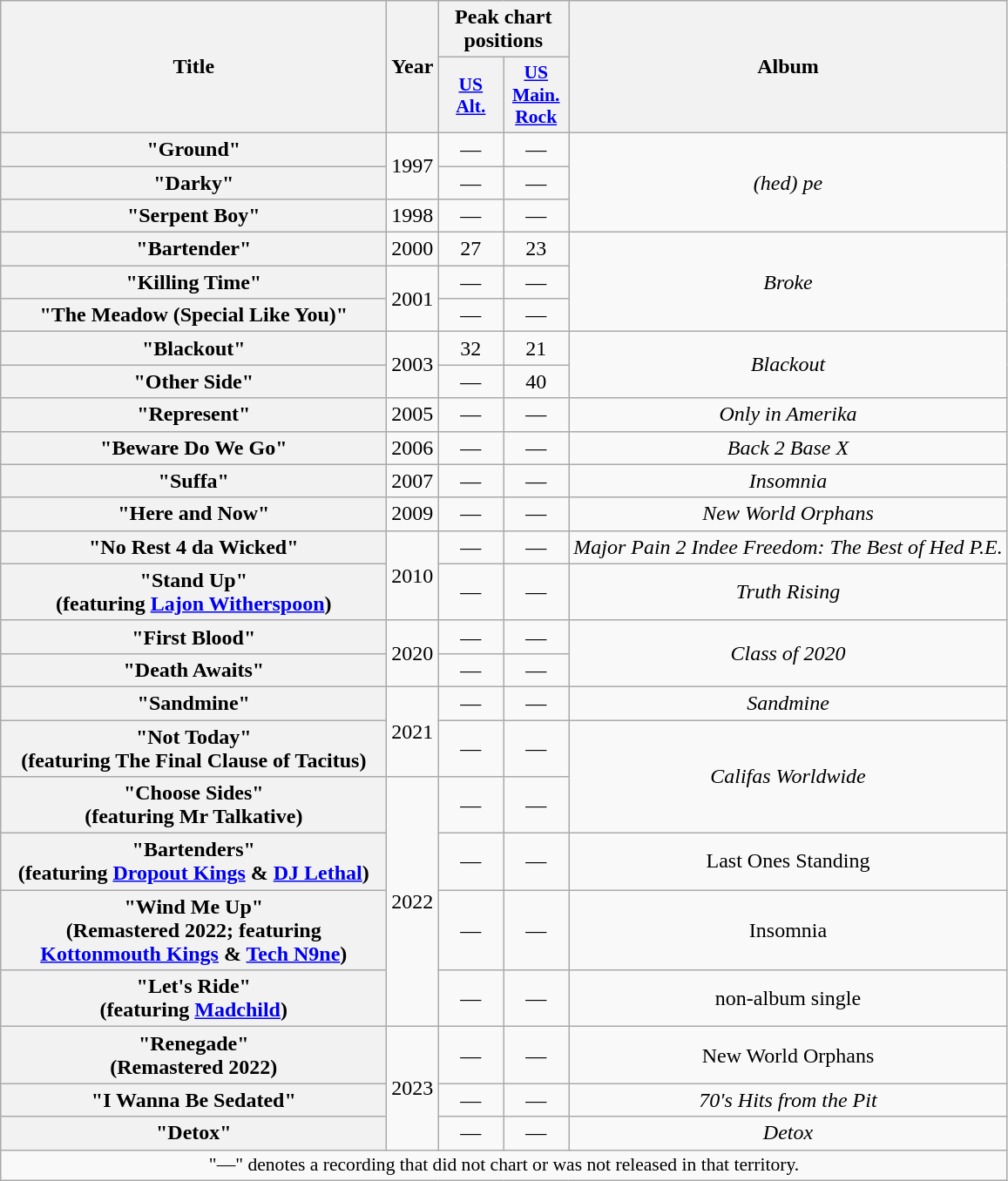<table class="wikitable plainrowheaders" style="text-align:center;">
<tr>
<th scope="col" rowspan="2" style="width:18em;">Title</th>
<th scope="col" rowspan="2">Year</th>
<th scope="col" colspan="2">Peak chart positions</th>
<th scope="col" rowspan="2">Album</th>
</tr>
<tr>
<th scope="col" style="width:3em;font-size:90%;"><a href='#'>US<br>Alt.</a><br></th>
<th scope="col" style="width:3em;font-size:90%;"><a href='#'>US<br>Main. Rock</a><br></th>
</tr>
<tr>
<th scope="row">"Ground"</th>
<td rowspan="2">1997</td>
<td>—</td>
<td>—</td>
<td rowspan="3"><em>(hed) pe</em></td>
</tr>
<tr>
<th scope="row">"Darky"</th>
<td>—</td>
<td>—</td>
</tr>
<tr>
<th scope="row">"Serpent Boy"</th>
<td>1998</td>
<td>—</td>
<td>—</td>
</tr>
<tr>
<th scope="row">"Bartender"</th>
<td>2000</td>
<td>27</td>
<td>23</td>
<td rowspan="3"><em>Broke</em></td>
</tr>
<tr>
<th scope="row">"Killing Time"</th>
<td rowspan="2">2001</td>
<td>—</td>
<td>—</td>
</tr>
<tr>
<th scope="row">"The Meadow (Special Like You)"</th>
<td>—</td>
<td>—</td>
</tr>
<tr>
<th scope="row">"Blackout"</th>
<td rowspan="2">2003</td>
<td>32</td>
<td>21</td>
<td rowspan="2"><em>Blackout</em></td>
</tr>
<tr>
<th scope="row">"Other Side"</th>
<td>—</td>
<td>40</td>
</tr>
<tr>
<th scope="row">"Represent"</th>
<td>2005</td>
<td>—</td>
<td>—</td>
<td><em>Only in Amerika</em></td>
</tr>
<tr>
<th scope="row">"Beware Do We Go"</th>
<td>2006</td>
<td>—</td>
<td>—</td>
<td><em>Back 2 Base X</em></td>
</tr>
<tr>
<th scope="row">"Suffa"</th>
<td>2007</td>
<td>—</td>
<td>—</td>
<td><em>Insomnia</em></td>
</tr>
<tr>
<th scope="row">"Here and Now"</th>
<td>2009</td>
<td>—</td>
<td>—</td>
<td><em>New World Orphans</em></td>
</tr>
<tr>
<th scope="row">"No Rest 4 da Wicked"</th>
<td rowspan="2">2010</td>
<td>—</td>
<td>—</td>
<td><em>Major Pain 2 Indee Freedom: The Best of Hed P.E.</em></td>
</tr>
<tr>
<th scope="row">"Stand Up"<br><span>(featuring <a href='#'>Lajon Witherspoon</a>)</span></th>
<td>—</td>
<td>—</td>
<td><em>Truth Rising</em></td>
</tr>
<tr>
<th scope="row">"First Blood"<br></th>
<td rowspan="2">2020</td>
<td>—</td>
<td>—</td>
<td rowspan="2"><em>Class of 2020</em></td>
</tr>
<tr>
<th scope="row">"Death Awaits"<br></th>
<td>—</td>
<td>—</td>
</tr>
<tr>
<th scope="row">"Sandmine"<br></th>
<td rowspan="2">2021</td>
<td>—</td>
<td>—</td>
<td><em>Sandmine</em></td>
</tr>
<tr>
<th scope="row">"Not Today"<br><span>(featuring The Final Clause of Tacitus)</span></th>
<td>—</td>
<td>—</td>
<td rowspan="2"><em>Califas Worldwide</em></td>
</tr>
<tr>
<th scope="row">"Choose Sides"<br><span>(featuring Mr Talkative)</span></th>
<td rowspan="4">2022</td>
<td>—</td>
<td>—</td>
</tr>
<tr>
<th scope="row">"Bartenders"<br><span>(featuring <a href='#'>Dropout Kings</a> & <a href='#'>DJ Lethal</a>)</span></th>
<td>—</td>
<td>—</td>
<td>Last Ones Standing</td>
</tr>
<tr>
<th scope="row">"Wind Me Up"<br><span>(Remastered 2022; featuring <a href='#'>Kottonmouth Kings</a> & <a href='#'>Tech N9ne</a>)</span></th>
<td>—</td>
<td>—</td>
<td>Insomnia</td>
</tr>
<tr>
<th scope="row">"Let's Ride"<br><span>(featuring <a href='#'>Madchild</a>)</span></th>
<td>—</td>
<td>—</td>
<td>non-album single</td>
</tr>
<tr>
<th scope="row">"Renegade"<br><span>(Remastered 2022)</span></th>
<td rowspan="3">2023</td>
<td>—</td>
<td>—</td>
<td>New World Orphans</td>
</tr>
<tr>
<th scope="row">"I Wanna Be Sedated"</th>
<td>—</td>
<td>—</td>
<td><em>70's Hits from the Pit</em></td>
</tr>
<tr>
<th scope="row">"Detox"</th>
<td>—</td>
<td>—</td>
<td><em>Detox</em></td>
</tr>
<tr>
<td colspan="6" style="font-size:90%">"—" denotes a recording that did not chart or was not released in that territory.</td>
</tr>
</table>
